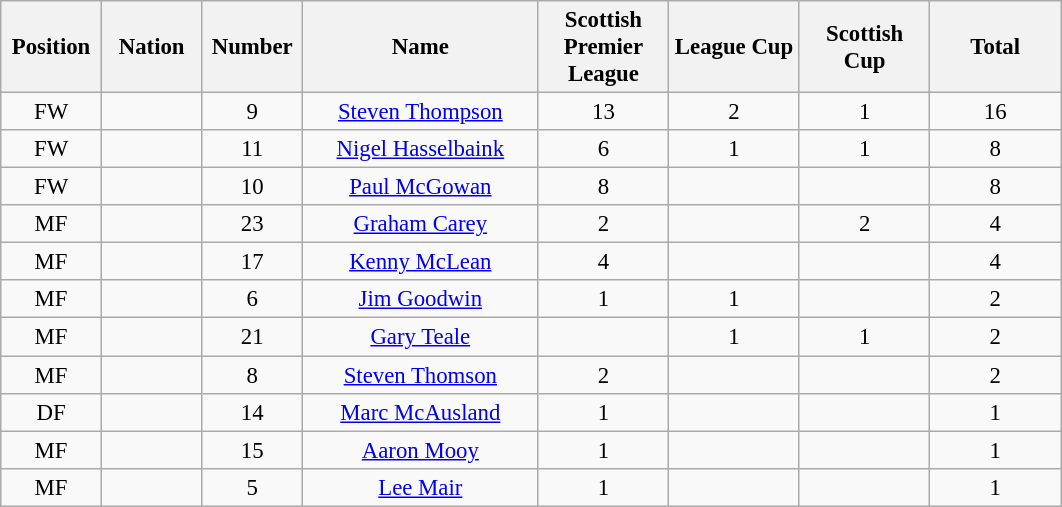<table class="wikitable" style="font-size: 95%; text-align: center;">
<tr>
<th width=60>Position</th>
<th width=60>Nation</th>
<th width=60>Number</th>
<th width=150>Name</th>
<th width=80>Scottish Premier League</th>
<th width=80>League Cup</th>
<th width=80>Scottish Cup</th>
<th width=80>Total</th>
</tr>
<tr>
<td>FW</td>
<td></td>
<td>9</td>
<td><a href='#'>Steven Thompson</a></td>
<td>13</td>
<td>2</td>
<td>1</td>
<td>16</td>
</tr>
<tr>
<td>FW</td>
<td></td>
<td>11</td>
<td><a href='#'>Nigel Hasselbaink</a></td>
<td>6</td>
<td>1</td>
<td>1</td>
<td>8</td>
</tr>
<tr>
<td>FW</td>
<td></td>
<td>10</td>
<td><a href='#'>Paul McGowan</a></td>
<td>8</td>
<td></td>
<td></td>
<td>8</td>
</tr>
<tr>
<td>MF</td>
<td></td>
<td>23</td>
<td><a href='#'>Graham Carey</a></td>
<td>2</td>
<td></td>
<td>2</td>
<td>4</td>
</tr>
<tr>
<td>MF</td>
<td></td>
<td>17</td>
<td><a href='#'>Kenny McLean</a></td>
<td>4</td>
<td></td>
<td></td>
<td>4</td>
</tr>
<tr>
<td>MF</td>
<td></td>
<td>6</td>
<td><a href='#'>Jim Goodwin</a></td>
<td>1</td>
<td>1</td>
<td></td>
<td>2</td>
</tr>
<tr>
<td>MF</td>
<td></td>
<td>21</td>
<td><a href='#'>Gary Teale</a></td>
<td></td>
<td>1</td>
<td>1</td>
<td>2</td>
</tr>
<tr>
<td>MF</td>
<td></td>
<td>8</td>
<td><a href='#'>Steven Thomson</a></td>
<td>2</td>
<td></td>
<td></td>
<td>2</td>
</tr>
<tr>
<td>DF</td>
<td></td>
<td>14</td>
<td><a href='#'>Marc McAusland</a></td>
<td>1</td>
<td></td>
<td></td>
<td>1</td>
</tr>
<tr>
<td>MF</td>
<td></td>
<td>15</td>
<td><a href='#'>Aaron Mooy</a></td>
<td>1</td>
<td></td>
<td></td>
<td>1</td>
</tr>
<tr>
<td>MF</td>
<td></td>
<td>5</td>
<td><a href='#'>Lee Mair</a></td>
<td>1</td>
<td></td>
<td></td>
<td>1</td>
</tr>
</table>
